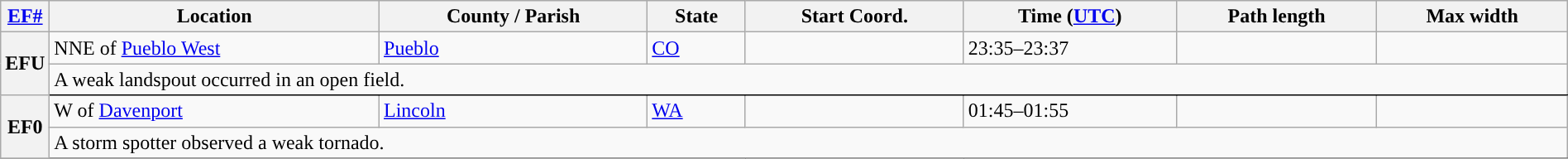<table class="wikitable sortable" style="width:100%;">
<tr>
<th scope="col" width="2%" align="center"><a href='#'>EF#</a></th>
<th scope="col" align="center" class="unsortable">Location</th>
<th scope="col" align="center" class="unsortable">County / Parish</th>
<th scope="col" align="center">State</th>
<th scope="col" align="center">Start Coord.</th>
<th scope="col" align="center">Time (<a href='#'>UTC</a>)</th>
<th scope="col" align="center">Path length</th>
<th scope="col" align="center">Max width</th>
</tr>
<tr>
<th scope="row" rowspan="2" style="background-color:#">EFU</th>
<td>NNE of <a href='#'>Pueblo West</a></td>
<td><a href='#'>Pueblo</a></td>
<td><a href='#'>CO</a></td>
<td></td>
<td>23:35–23:37</td>
<td></td>
<td></td>
</tr>
<tr class="expand-child">
<td colspan="8" style=" border-bottom: 1px solid black;">A weak landspout occurred in an open field.</td>
</tr>
<tr>
<th scope="row" rowspan="2" style="background-color:#">EF0</th>
<td>W of <a href='#'>Davenport</a></td>
<td><a href='#'>Lincoln</a></td>
<td><a href='#'>WA</a></td>
<td></td>
<td>01:45–01:55</td>
<td></td>
<td></td>
</tr>
<tr class="expand-child">
<td colspan="8" style=" border-bottom: 1px solid black;">A storm spotter observed a weak tornado.</td>
</tr>
<tr>
</tr>
</table>
